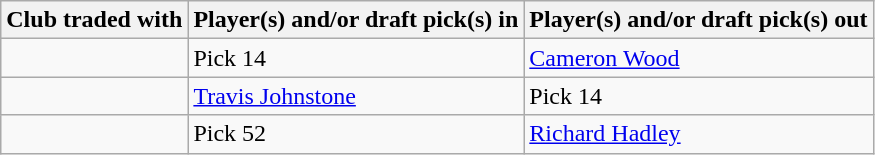<table class="wikitable plainrowheaders">
<tr>
<th scope="col"><strong>Club traded with</strong></th>
<th scope="col"><strong>Player(s) and/or draft pick(s) in</strong></th>
<th scope="col"><strong>Player(s) and/or draft pick(s) out</strong></th>
</tr>
<tr>
<td></td>
<td>Pick 14</td>
<td><a href='#'>Cameron Wood</a></td>
</tr>
<tr>
<td></td>
<td><a href='#'>Travis Johnstone</a></td>
<td>Pick 14</td>
</tr>
<tr>
<td></td>
<td>Pick 52</td>
<td><a href='#'>Richard Hadley</a></td>
</tr>
</table>
